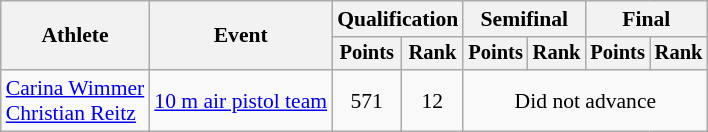<table class="wikitable" style="text-align:center; font-size:90%">
<tr>
<th rowspan="2">Athlete</th>
<th rowspan="2">Event</th>
<th colspan=2>Qualification</th>
<th colspan=2>Semifinal</th>
<th colspan=2>Final</th>
</tr>
<tr style="font-size:95%">
<th>Points</th>
<th>Rank</th>
<th>Points</th>
<th>Rank</th>
<th>Points</th>
<th>Rank</th>
</tr>
<tr>
<td align=left><a href='#'>Carina Wimmer</a><br><a href='#'>Christian Reitz</a></td>
<td align=left><a href='#'>10 m air pistol team</a></td>
<td>571</td>
<td>12</td>
<td colspan=4>Did not advance</td>
</tr>
</table>
